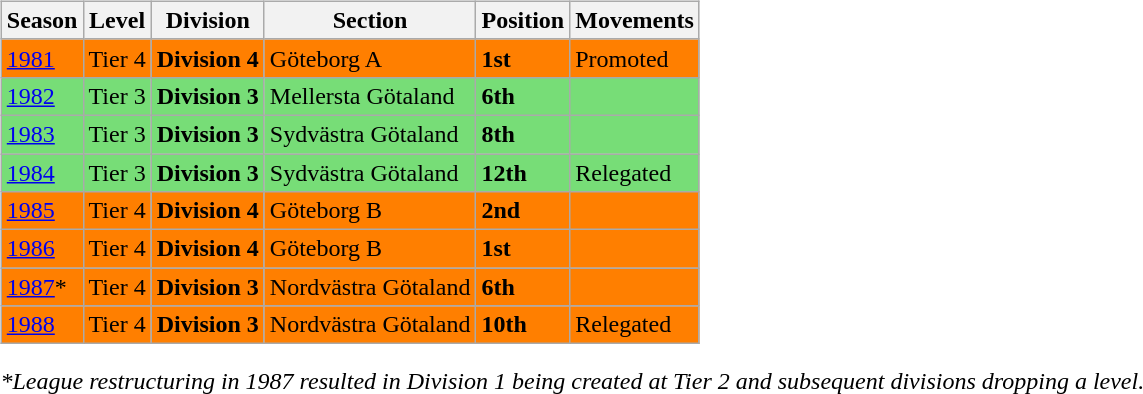<table>
<tr>
<td valign="top" width=0%><br><table class="wikitable">
<tr style="background:#f0f6fa;">
<th><strong>Season</strong></th>
<th><strong>Level</strong></th>
<th><strong>Division</strong></th>
<th><strong>Section</strong></th>
<th><strong>Position</strong></th>
<th><strong>Movements</strong></th>
</tr>
<tr>
<td style="background:#FF7F00;"><a href='#'>1981</a></td>
<td style="background:#FF7F00;">Tier 4</td>
<td style="background:#FF7F00;"><strong>Division 4</strong></td>
<td style="background:#FF7F00;">Göteborg A</td>
<td style="background:#FF7F00;"><strong>1st</strong></td>
<td style="background:#FF7F00;">Promoted</td>
</tr>
<tr>
<td style="background:#77DD77;"><a href='#'>1982</a></td>
<td style="background:#77DD77;">Tier 3</td>
<td style="background:#77DD77;"><strong>Division 3</strong></td>
<td style="background:#77DD77;">Mellersta Götaland</td>
<td style="background:#77DD77;"><strong>6th</strong></td>
<td style="background:#77DD77;"></td>
</tr>
<tr>
<td style="background:#77DD77;"><a href='#'>1983</a></td>
<td style="background:#77DD77;">Tier 3</td>
<td style="background:#77DD77;"><strong>Division 3</strong></td>
<td style="background:#77DD77;">Sydvästra Götaland</td>
<td style="background:#77DD77;"><strong>8th</strong></td>
<td style="background:#77DD77;"></td>
</tr>
<tr>
<td style="background:#77DD77;"><a href='#'>1984</a></td>
<td style="background:#77DD77;">Tier 3</td>
<td style="background:#77DD77;"><strong>Division 3</strong></td>
<td style="background:#77DD77;">Sydvästra Götaland</td>
<td style="background:#77DD77;"><strong>12th</strong></td>
<td style="background:#77DD77;">Relegated</td>
</tr>
<tr>
<td style="background:#FF7F00;"><a href='#'>1985</a></td>
<td style="background:#FF7F00;">Tier 4</td>
<td style="background:#FF7F00;"><strong>Division 4</strong></td>
<td style="background:#FF7F00;">Göteborg B</td>
<td style="background:#FF7F00;"><strong>2nd</strong></td>
<td style="background:#FF7F00;"></td>
</tr>
<tr>
<td style="background:#FF7F00;"><a href='#'>1986</a></td>
<td style="background:#FF7F00;">Tier 4</td>
<td style="background:#FF7F00;"><strong>Division 4</strong></td>
<td style="background:#FF7F00;">Göteborg B</td>
<td style="background:#FF7F00;"><strong>1st</strong></td>
<td style="background:#FF7F00;"></td>
</tr>
<tr>
<td style="background:#FF7F00;"><a href='#'>1987</a>*</td>
<td style="background:#FF7F00;">Tier 4</td>
<td style="background:#FF7F00;"><strong>Division 3</strong></td>
<td style="background:#FF7F00;">Nordvästra Götaland</td>
<td style="background:#FF7F00;"><strong>6th</strong></td>
<td style="background:#FF7F00;"></td>
</tr>
<tr>
<td style="background:#FF7F00;"><a href='#'>1988</a></td>
<td style="background:#FF7F00;">Tier 4</td>
<td style="background:#FF7F00;"><strong>Division 3</strong></td>
<td style="background:#FF7F00;">Nordvästra Götaland</td>
<td style="background:#FF7F00;"><strong>10th</strong></td>
<td style="background:#FF7F00;">Relegated</td>
</tr>
</table>
<em>*League restructuring in 1987 resulted in Division 1 being created at Tier 2 and subsequent divisions dropping a level.</em>

</td>
</tr>
</table>
